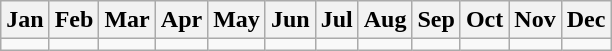<table class="wikitable">
<tr>
<th>Jan</th>
<th>Feb</th>
<th>Mar</th>
<th>Apr</th>
<th>May</th>
<th>Jun</th>
<th>Jul</th>
<th>Aug</th>
<th>Sep</th>
<th>Oct</th>
<th>Nov</th>
<th>Dec</th>
</tr>
<tr>
<td></td>
<td></td>
<td></td>
<td></td>
<td></td>
<td></td>
<td></td>
<td></td>
<td></td>
<td></td>
<td></td>
<td></td>
</tr>
</table>
